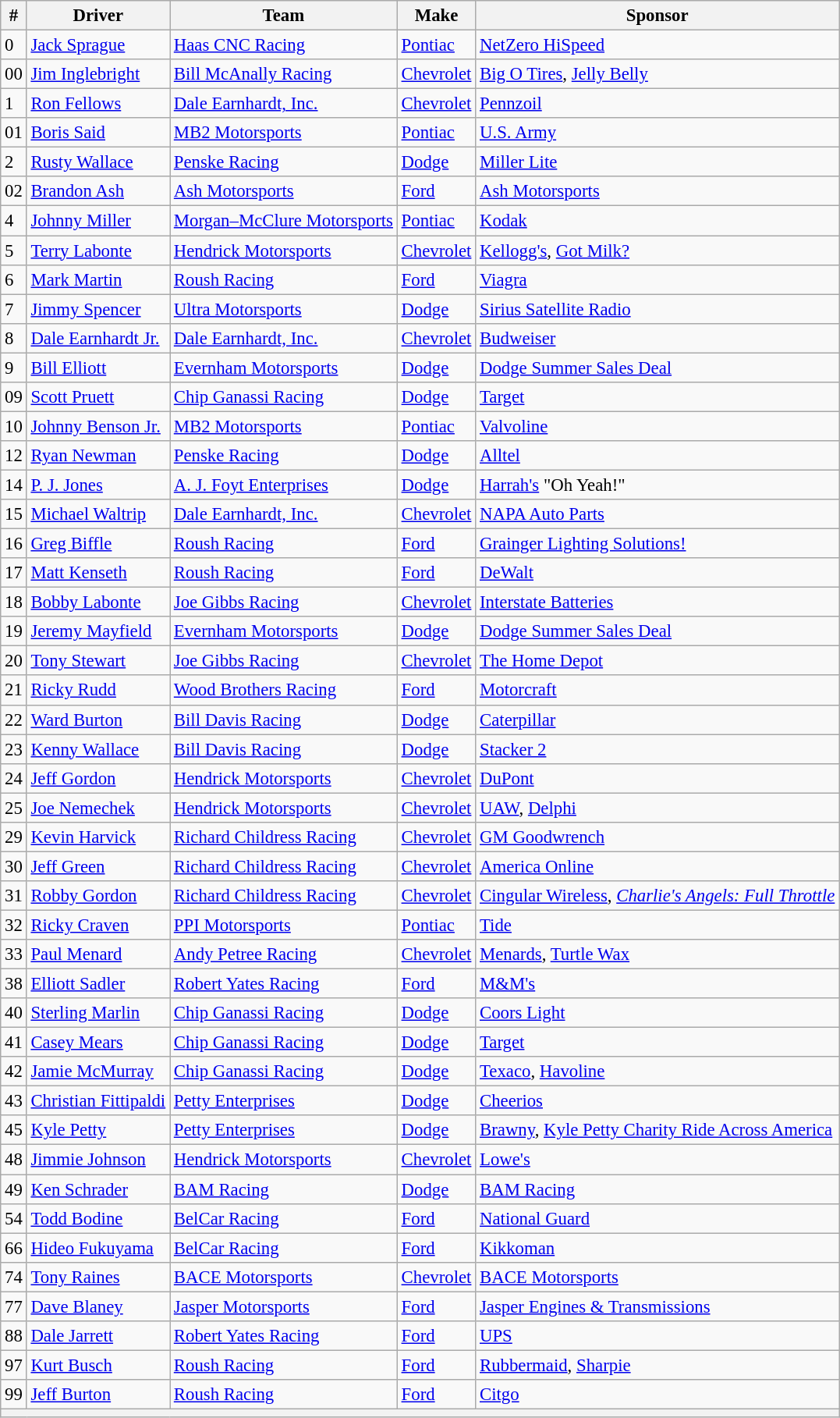<table class="wikitable" style="font-size:95%">
<tr>
<th>#</th>
<th>Driver</th>
<th>Team</th>
<th>Make</th>
<th>Sponsor</th>
</tr>
<tr>
<td>0</td>
<td><a href='#'>Jack Sprague</a></td>
<td><a href='#'>Haas CNC Racing</a></td>
<td><a href='#'>Pontiac</a></td>
<td><a href='#'>NetZero HiSpeed</a></td>
</tr>
<tr>
<td>00</td>
<td><a href='#'>Jim Inglebright</a></td>
<td><a href='#'>Bill McAnally Racing</a></td>
<td><a href='#'>Chevrolet</a></td>
<td><a href='#'>Big O Tires</a>, <a href='#'>Jelly Belly</a></td>
</tr>
<tr>
<td>1</td>
<td><a href='#'>Ron Fellows</a></td>
<td><a href='#'>Dale Earnhardt, Inc.</a></td>
<td><a href='#'>Chevrolet</a></td>
<td><a href='#'>Pennzoil</a></td>
</tr>
<tr>
<td>01</td>
<td><a href='#'>Boris Said</a></td>
<td><a href='#'>MB2 Motorsports</a></td>
<td><a href='#'>Pontiac</a></td>
<td><a href='#'>U.S. Army</a></td>
</tr>
<tr>
<td>2</td>
<td><a href='#'>Rusty Wallace</a></td>
<td><a href='#'>Penske Racing</a></td>
<td><a href='#'>Dodge</a></td>
<td><a href='#'>Miller Lite</a></td>
</tr>
<tr>
<td>02</td>
<td><a href='#'>Brandon Ash</a></td>
<td><a href='#'>Ash Motorsports</a></td>
<td><a href='#'>Ford</a></td>
<td><a href='#'>Ash Motorsports</a></td>
</tr>
<tr>
<td>4</td>
<td><a href='#'>Johnny Miller</a></td>
<td><a href='#'>Morgan–McClure Motorsports</a></td>
<td><a href='#'>Pontiac</a></td>
<td><a href='#'>Kodak</a></td>
</tr>
<tr>
<td>5</td>
<td><a href='#'>Terry Labonte</a></td>
<td><a href='#'>Hendrick Motorsports</a></td>
<td><a href='#'>Chevrolet</a></td>
<td><a href='#'>Kellogg's</a>, <a href='#'>Got Milk?</a></td>
</tr>
<tr>
<td>6</td>
<td><a href='#'>Mark Martin</a></td>
<td><a href='#'>Roush Racing</a></td>
<td><a href='#'>Ford</a></td>
<td><a href='#'>Viagra</a></td>
</tr>
<tr>
<td>7</td>
<td><a href='#'>Jimmy Spencer</a></td>
<td><a href='#'>Ultra Motorsports</a></td>
<td><a href='#'>Dodge</a></td>
<td><a href='#'>Sirius Satellite Radio</a></td>
</tr>
<tr>
<td>8</td>
<td><a href='#'>Dale Earnhardt Jr.</a></td>
<td><a href='#'>Dale Earnhardt, Inc.</a></td>
<td><a href='#'>Chevrolet</a></td>
<td><a href='#'>Budweiser</a></td>
</tr>
<tr>
<td>9</td>
<td><a href='#'>Bill Elliott</a></td>
<td><a href='#'>Evernham Motorsports</a></td>
<td><a href='#'>Dodge</a></td>
<td><a href='#'>Dodge Summer Sales Deal</a></td>
</tr>
<tr>
<td>09</td>
<td><a href='#'>Scott Pruett</a></td>
<td><a href='#'>Chip Ganassi Racing</a></td>
<td><a href='#'>Dodge</a></td>
<td><a href='#'>Target</a></td>
</tr>
<tr>
<td>10</td>
<td><a href='#'>Johnny Benson Jr.</a></td>
<td><a href='#'>MB2 Motorsports</a></td>
<td><a href='#'>Pontiac</a></td>
<td><a href='#'>Valvoline</a></td>
</tr>
<tr>
<td>12</td>
<td><a href='#'>Ryan Newman</a></td>
<td><a href='#'>Penske Racing</a></td>
<td><a href='#'>Dodge</a></td>
<td><a href='#'>Alltel</a></td>
</tr>
<tr>
<td>14</td>
<td><a href='#'>P. J. Jones</a></td>
<td><a href='#'>A. J. Foyt Enterprises</a></td>
<td><a href='#'>Dodge</a></td>
<td><a href='#'>Harrah's</a> "Oh Yeah!"</td>
</tr>
<tr>
<td>15</td>
<td><a href='#'>Michael Waltrip</a></td>
<td><a href='#'>Dale Earnhardt, Inc.</a></td>
<td><a href='#'>Chevrolet</a></td>
<td><a href='#'>NAPA Auto Parts</a></td>
</tr>
<tr>
<td>16</td>
<td><a href='#'>Greg Biffle</a></td>
<td><a href='#'>Roush Racing</a></td>
<td><a href='#'>Ford</a></td>
<td><a href='#'>Grainger Lighting Solutions!</a></td>
</tr>
<tr>
<td>17</td>
<td><a href='#'>Matt Kenseth</a></td>
<td><a href='#'>Roush Racing</a></td>
<td><a href='#'>Ford</a></td>
<td><a href='#'>DeWalt</a></td>
</tr>
<tr>
<td>18</td>
<td><a href='#'>Bobby Labonte</a></td>
<td><a href='#'>Joe Gibbs Racing</a></td>
<td><a href='#'>Chevrolet</a></td>
<td><a href='#'>Interstate Batteries</a></td>
</tr>
<tr>
<td>19</td>
<td><a href='#'>Jeremy Mayfield</a></td>
<td><a href='#'>Evernham Motorsports</a></td>
<td><a href='#'>Dodge</a></td>
<td><a href='#'>Dodge Summer Sales Deal</a></td>
</tr>
<tr>
<td>20</td>
<td><a href='#'>Tony Stewart</a></td>
<td><a href='#'>Joe Gibbs Racing</a></td>
<td><a href='#'>Chevrolet</a></td>
<td><a href='#'>The Home Depot</a></td>
</tr>
<tr>
<td>21</td>
<td><a href='#'>Ricky Rudd</a></td>
<td><a href='#'>Wood Brothers Racing</a></td>
<td><a href='#'>Ford</a></td>
<td><a href='#'>Motorcraft</a></td>
</tr>
<tr>
<td>22</td>
<td><a href='#'>Ward Burton</a></td>
<td><a href='#'>Bill Davis Racing</a></td>
<td><a href='#'>Dodge</a></td>
<td><a href='#'>Caterpillar</a></td>
</tr>
<tr>
<td>23</td>
<td><a href='#'>Kenny Wallace</a></td>
<td><a href='#'>Bill Davis Racing</a></td>
<td><a href='#'>Dodge</a></td>
<td><a href='#'>Stacker 2</a></td>
</tr>
<tr>
<td>24</td>
<td><a href='#'>Jeff Gordon</a></td>
<td><a href='#'>Hendrick Motorsports</a></td>
<td><a href='#'>Chevrolet</a></td>
<td><a href='#'>DuPont</a></td>
</tr>
<tr>
<td>25</td>
<td><a href='#'>Joe Nemechek</a></td>
<td><a href='#'>Hendrick Motorsports</a></td>
<td><a href='#'>Chevrolet</a></td>
<td><a href='#'>UAW</a>, <a href='#'>Delphi</a></td>
</tr>
<tr>
<td>29</td>
<td><a href='#'>Kevin Harvick</a></td>
<td><a href='#'>Richard Childress Racing</a></td>
<td><a href='#'>Chevrolet</a></td>
<td><a href='#'>GM Goodwrench</a></td>
</tr>
<tr>
<td>30</td>
<td><a href='#'>Jeff Green</a></td>
<td><a href='#'>Richard Childress Racing</a></td>
<td><a href='#'>Chevrolet</a></td>
<td><a href='#'>America Online</a></td>
</tr>
<tr>
<td>31</td>
<td><a href='#'>Robby Gordon</a></td>
<td><a href='#'>Richard Childress Racing</a></td>
<td><a href='#'>Chevrolet</a></td>
<td><a href='#'>Cingular Wireless</a>, <em><a href='#'>Charlie's Angels: Full Throttle</a></em></td>
</tr>
<tr>
<td>32</td>
<td><a href='#'>Ricky Craven</a></td>
<td><a href='#'>PPI Motorsports</a></td>
<td><a href='#'>Pontiac</a></td>
<td><a href='#'>Tide</a></td>
</tr>
<tr>
<td>33</td>
<td><a href='#'>Paul Menard</a></td>
<td><a href='#'>Andy Petree Racing</a></td>
<td><a href='#'>Chevrolet</a></td>
<td><a href='#'>Menards</a>, <a href='#'>Turtle Wax</a></td>
</tr>
<tr>
<td>38</td>
<td><a href='#'>Elliott Sadler</a></td>
<td><a href='#'>Robert Yates Racing</a></td>
<td><a href='#'>Ford</a></td>
<td><a href='#'>M&M's</a></td>
</tr>
<tr>
<td>40</td>
<td><a href='#'>Sterling Marlin</a></td>
<td><a href='#'>Chip Ganassi Racing</a></td>
<td><a href='#'>Dodge</a></td>
<td><a href='#'>Coors Light</a></td>
</tr>
<tr>
<td>41</td>
<td><a href='#'>Casey Mears</a></td>
<td><a href='#'>Chip Ganassi Racing</a></td>
<td><a href='#'>Dodge</a></td>
<td><a href='#'>Target</a></td>
</tr>
<tr>
<td>42</td>
<td><a href='#'>Jamie McMurray</a></td>
<td><a href='#'>Chip Ganassi Racing</a></td>
<td><a href='#'>Dodge</a></td>
<td><a href='#'>Texaco</a>, <a href='#'>Havoline</a></td>
</tr>
<tr>
<td>43</td>
<td><a href='#'>Christian Fittipaldi</a></td>
<td><a href='#'>Petty Enterprises</a></td>
<td><a href='#'>Dodge</a></td>
<td><a href='#'>Cheerios</a></td>
</tr>
<tr>
<td>45</td>
<td><a href='#'>Kyle Petty</a></td>
<td><a href='#'>Petty Enterprises</a></td>
<td><a href='#'>Dodge</a></td>
<td><a href='#'>Brawny</a>, <a href='#'>Kyle Petty Charity Ride Across America</a></td>
</tr>
<tr>
<td>48</td>
<td><a href='#'>Jimmie Johnson</a></td>
<td><a href='#'>Hendrick Motorsports</a></td>
<td><a href='#'>Chevrolet</a></td>
<td><a href='#'>Lowe's</a></td>
</tr>
<tr>
<td>49</td>
<td><a href='#'>Ken Schrader</a></td>
<td><a href='#'>BAM Racing</a></td>
<td><a href='#'>Dodge</a></td>
<td><a href='#'>BAM Racing</a></td>
</tr>
<tr>
<td>54</td>
<td><a href='#'>Todd Bodine</a></td>
<td><a href='#'>BelCar Racing</a></td>
<td><a href='#'>Ford</a></td>
<td><a href='#'>National Guard</a></td>
</tr>
<tr>
<td>66</td>
<td><a href='#'>Hideo Fukuyama</a></td>
<td><a href='#'>BelCar Racing</a></td>
<td><a href='#'>Ford</a></td>
<td><a href='#'>Kikkoman</a></td>
</tr>
<tr>
<td>74</td>
<td><a href='#'>Tony Raines</a></td>
<td><a href='#'>BACE Motorsports</a></td>
<td><a href='#'>Chevrolet</a></td>
<td><a href='#'>BACE Motorsports</a></td>
</tr>
<tr>
<td>77</td>
<td><a href='#'>Dave Blaney</a></td>
<td><a href='#'>Jasper Motorsports</a></td>
<td><a href='#'>Ford</a></td>
<td><a href='#'>Jasper Engines & Transmissions</a></td>
</tr>
<tr>
<td>88</td>
<td><a href='#'>Dale Jarrett</a></td>
<td><a href='#'>Robert Yates Racing</a></td>
<td><a href='#'>Ford</a></td>
<td><a href='#'>UPS</a></td>
</tr>
<tr>
<td>97</td>
<td><a href='#'>Kurt Busch</a></td>
<td><a href='#'>Roush Racing</a></td>
<td><a href='#'>Ford</a></td>
<td><a href='#'>Rubbermaid</a>, <a href='#'>Sharpie</a></td>
</tr>
<tr>
<td>99</td>
<td><a href='#'>Jeff Burton</a></td>
<td><a href='#'>Roush Racing</a></td>
<td><a href='#'>Ford</a></td>
<td><a href='#'>Citgo</a></td>
</tr>
<tr>
<th colspan="5"></th>
</tr>
</table>
